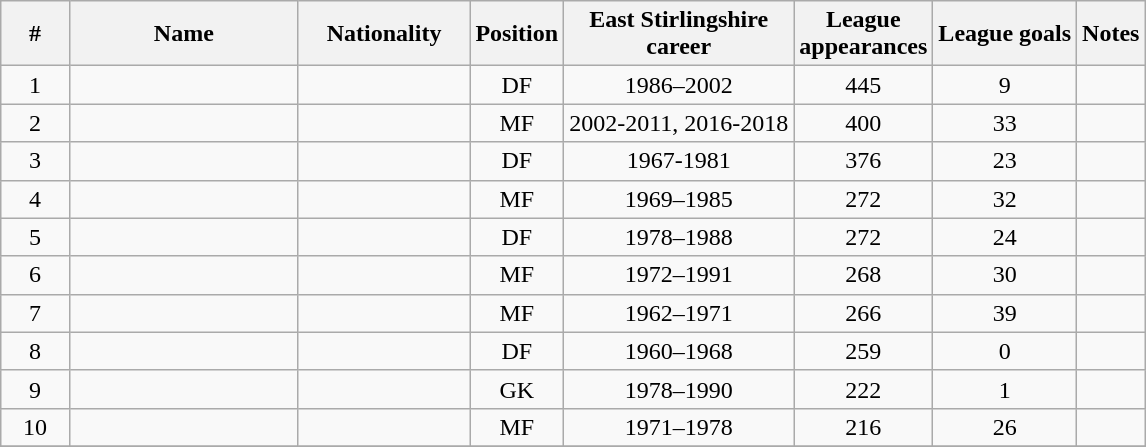<table class="wikitable sortable" style="text-align: center;">
<tr>
<th width=6%>#</th>
<th style="width:20%">Name</th>
<th style="width:15%">Nationality</th>
<th>Position</th>
<th>East Stirlingshire <br>career</th>
<th>League <br>appearances</th>
<th>League goals</th>
<th class="unsortable">Notes</th>
</tr>
<tr>
<td>1</td>
<td align="left"></td>
<td align="left"></td>
<td>DF</td>
<td>1986–2002</td>
<td>445</td>
<td>9</td>
<td></td>
</tr>
<tr>
<td>2</td>
<td align="left"></td>
<td align="left"></td>
<td>MF</td>
<td>2002-2011, 2016-2018</td>
<td>400</td>
<td>33</td>
<td></td>
</tr>
<tr>
<td>3</td>
<td align="left"></td>
<td align="left"></td>
<td>DF</td>
<td>1967-1981</td>
<td>376</td>
<td>23</td>
</tr>
<tr>
<td>4</td>
<td align="left"></td>
<td align="left"></td>
<td>MF</td>
<td>1969–1985</td>
<td>272</td>
<td>32</td>
<td></td>
</tr>
<tr>
<td>5</td>
<td align="left"></td>
<td align="left"></td>
<td>DF</td>
<td>1978–1988</td>
<td>272</td>
<td>24</td>
<td></td>
</tr>
<tr>
<td>6</td>
<td align="left"></td>
<td align="left"></td>
<td>MF</td>
<td>1972–1991</td>
<td>268</td>
<td>30</td>
<td></td>
</tr>
<tr>
<td>7</td>
<td align="left"></td>
<td align="left"></td>
<td>MF</td>
<td>1962–1971</td>
<td>266</td>
<td>39</td>
<td></td>
</tr>
<tr>
<td>8</td>
<td align="left"></td>
<td align="left"></td>
<td>DF</td>
<td>1960–1968</td>
<td>259</td>
<td>0</td>
<td></td>
</tr>
<tr>
<td>9</td>
<td align="left"></td>
<td align="left"></td>
<td>GK</td>
<td>1978–1990</td>
<td>222</td>
<td>1</td>
<td></td>
</tr>
<tr>
<td>10</td>
<td align="left"></td>
<td align="left"></td>
<td>MF</td>
<td>1971–1978</td>
<td>216</td>
<td>26</td>
<td></td>
</tr>
<tr>
</tr>
</table>
